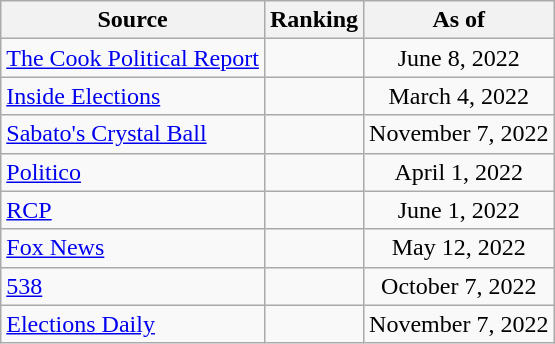<table class="wikitable" style="text-align:center">
<tr>
<th>Source</th>
<th>Ranking</th>
<th>As of</th>
</tr>
<tr>
<td align=left><a href='#'>The Cook Political Report</a></td>
<td></td>
<td>June 8, 2022</td>
</tr>
<tr>
<td align=left><a href='#'>Inside Elections</a></td>
<td></td>
<td>March 4, 2022</td>
</tr>
<tr>
<td align=left><a href='#'>Sabato's Crystal Ball</a></td>
<td></td>
<td>November 7, 2022</td>
</tr>
<tr>
<td align="left"><a href='#'>Politico</a></td>
<td></td>
<td>April 1, 2022</td>
</tr>
<tr>
<td align=left><a href='#'>RCP</a></td>
<td></td>
<td>June 1, 2022</td>
</tr>
<tr>
<td align=left><a href='#'>Fox News</a></td>
<td></td>
<td>May 12, 2022</td>
</tr>
<tr>
<td align="left"><a href='#'>538</a></td>
<td></td>
<td>October 7, 2022</td>
</tr>
<tr>
<td align="left"><a href='#'>Elections Daily</a></td>
<td></td>
<td>November 7, 2022</td>
</tr>
</table>
